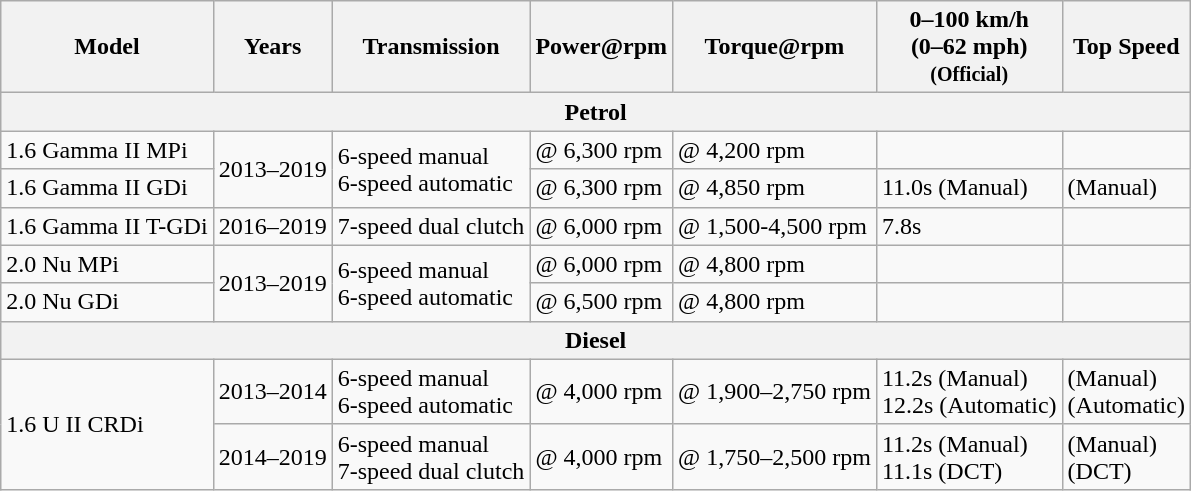<table class="wikitable sortable collapsible">
<tr>
<th>Model</th>
<th>Years</th>
<th>Transmission</th>
<th>Power@rpm</th>
<th>Torque@rpm</th>
<th>0–100 km/h<br>(0–62 mph)<br><small>(Official)</small></th>
<th>Top Speed</th>
</tr>
<tr>
<th colspan=7>Petrol</th>
</tr>
<tr>
<td>1.6 Gamma II MPi</td>
<td rowspan=2>2013–2019</td>
<td rowspan=2>6-speed manual<br>6-speed automatic</td>
<td> @ 6,300 rpm</td>
<td> @ 4,200 rpm</td>
<td></td>
<td></td>
</tr>
<tr>
<td>1.6 Gamma II GDi</td>
<td> @ 6,300 rpm</td>
<td> @ 4,850 rpm</td>
<td>11.0s (Manual)</td>
<td> (Manual)</td>
</tr>
<tr>
<td>1.6 Gamma II T-GDi</td>
<td>2016–2019</td>
<td>7-speed dual clutch</td>
<td> @ 6,000 rpm</td>
<td> @ 1,500-4,500 rpm</td>
<td>7.8s</td>
<td></td>
</tr>
<tr>
<td>2.0 Nu MPi</td>
<td rowspan=2>2013–2019</td>
<td rowspan=2>6-speed manual<br>6-speed automatic</td>
<td> @ 6,000 rpm</td>
<td> @ 4,800 rpm</td>
<td></td>
<td></td>
</tr>
<tr>
<td>2.0 Nu GDi</td>
<td> @ 6,500 rpm</td>
<td> @ 4,800 rpm</td>
<td></td>
<td></td>
</tr>
<tr>
<th colspan=7>Diesel</th>
</tr>
<tr>
<td rowspan=2>1.6 U II CRDi</td>
<td>2013–2014</td>
<td>6-speed manual<br>6-speed automatic</td>
<td> @ 4,000 rpm</td>
<td> @ 1,900–2,750 rpm</td>
<td>11.2s (Manual)<br>12.2s (Automatic)</td>
<td> (Manual)<br> (Automatic)</td>
</tr>
<tr>
<td>2014–2019</td>
<td>6-speed manual<br>7-speed dual clutch</td>
<td> @ 4,000 rpm</td>
<td> @ 1,750–2,500 rpm</td>
<td>11.2s (Manual)<br>11.1s (DCT)</td>
<td> (Manual)<br> (DCT)</td>
</tr>
</table>
